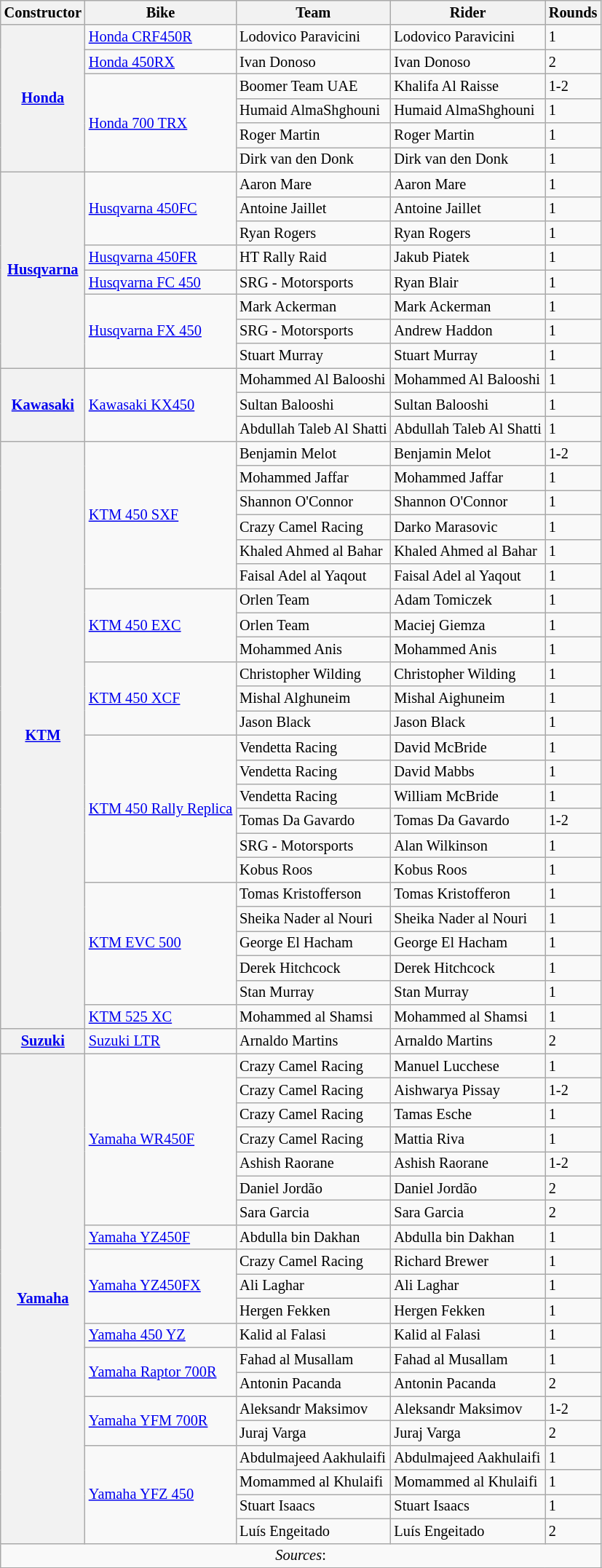<table class="wikitable" style="font-size: 85%">
<tr>
<th>Constructor</th>
<th>Bike</th>
<th>Team</th>
<th>Rider</th>
<th>Rounds</th>
</tr>
<tr>
<th rowspan=6><a href='#'>Honda</a></th>
<td><a href='#'>Honda CRF450R</a></td>
<td> Lodovico Paravicini</td>
<td> Lodovico Paravicini</td>
<td>1</td>
</tr>
<tr>
<td><a href='#'>Honda 450RX</a></td>
<td> Ivan Donoso</td>
<td> Ivan Donoso</td>
<td>2</td>
</tr>
<tr>
<td rowspan=4><a href='#'>Honda 700 TRX</a></td>
<td rowspan=1> Boomer Team UAE</td>
<td> Khalifa Al Raisse</td>
<td>1-2</td>
</tr>
<tr>
<td rowspan=1> Humaid AlmaShghouni</td>
<td> Humaid AlmaShghouni</td>
<td>1</td>
</tr>
<tr>
<td rowspan=1> Roger Martin</td>
<td> Roger Martin</td>
<td>1</td>
</tr>
<tr>
<td rowspan=1> Dirk van den Donk</td>
<td> Dirk van den Donk</td>
<td>1</td>
</tr>
<tr>
<th rowspan=8><a href='#'>Husqvarna</a></th>
<td rowspan=3><a href='#'>Husqvarna 450FC</a></td>
<td> Aaron Mare</td>
<td> Aaron Mare</td>
<td>1</td>
</tr>
<tr>
<td> Antoine Jaillet</td>
<td> Antoine Jaillet</td>
<td>1</td>
</tr>
<tr>
<td> Ryan Rogers</td>
<td> Ryan Rogers</td>
<td>1</td>
</tr>
<tr>
<td rowspan=1><a href='#'>Husqvarna 450FR</a></td>
<td> HT Rally Raid</td>
<td> Jakub Piatek</td>
<td>1</td>
</tr>
<tr>
<td rowspan=1><a href='#'>Husqvarna FC 450</a></td>
<td> SRG - Motorsports</td>
<td> Ryan Blair</td>
<td>1</td>
</tr>
<tr>
<td rowspan=3><a href='#'>Husqvarna FX 450</a></td>
<td> Mark Ackerman</td>
<td> Mark Ackerman</td>
<td>1</td>
</tr>
<tr>
<td> SRG - Motorsports</td>
<td> Andrew Haddon</td>
<td>1</td>
</tr>
<tr>
<td> Stuart Murray</td>
<td> Stuart Murray</td>
<td>1</td>
</tr>
<tr>
<th rowspan=3><a href='#'>Kawasaki</a></th>
<td rowspan=3><a href='#'>Kawasaki KX450</a></td>
<td> Mohammed Al Balooshi</td>
<td> Mohammed Al Balooshi</td>
<td>1</td>
</tr>
<tr>
<td> Sultan Balooshi</td>
<td> Sultan Balooshi</td>
<td>1</td>
</tr>
<tr>
<td> Abdullah Taleb Al Shatti</td>
<td> Abdullah Taleb Al Shatti</td>
<td>1</td>
</tr>
<tr>
<th rowspan=24><a href='#'>KTM</a></th>
<td rowspan=6><a href='#'>KTM 450 SXF</a></td>
<td> Benjamin Melot</td>
<td> Benjamin Melot</td>
<td>1-2</td>
</tr>
<tr>
<td> Mohammed Jaffar</td>
<td> Mohammed Jaffar</td>
<td>1</td>
</tr>
<tr>
<td> Shannon O'Connor</td>
<td> Shannon O'Connor</td>
<td>1</td>
</tr>
<tr>
<td> Crazy Camel Racing</td>
<td> Darko Marasovic</td>
<td>1</td>
</tr>
<tr>
<td> Khaled Ahmed al Bahar</td>
<td> Khaled Ahmed al Bahar</td>
<td>1</td>
</tr>
<tr>
<td> Faisal Adel al Yaqout</td>
<td> Faisal Adel al Yaqout</td>
<td>1</td>
</tr>
<tr>
<td rowspan=3><a href='#'>KTM 450 EXC</a></td>
<td> Orlen Team</td>
<td> Adam Tomiczek</td>
<td>1</td>
</tr>
<tr>
<td> Orlen Team</td>
<td> Maciej Giemza</td>
<td>1</td>
</tr>
<tr>
<td> Mohammed Anis</td>
<td> Mohammed Anis</td>
<td>1</td>
</tr>
<tr>
<td rowspan=3><a href='#'>KTM 450 XCF</a></td>
<td> Christopher Wilding</td>
<td> Christopher Wilding</td>
<td>1</td>
</tr>
<tr>
<td> Mishal Alghuneim</td>
<td> Mishal Aighuneim</td>
<td>1</td>
</tr>
<tr>
<td> Jason Black</td>
<td> Jason Black</td>
<td>1</td>
</tr>
<tr>
<td rowspan=6><a href='#'>KTM 450 Rally Replica</a></td>
<td> Vendetta Racing</td>
<td> David McBride</td>
<td>1</td>
</tr>
<tr>
<td> Vendetta Racing</td>
<td> David Mabbs</td>
<td>1</td>
</tr>
<tr>
<td> Vendetta Racing</td>
<td> William McBride</td>
<td>1</td>
</tr>
<tr>
<td> Tomas Da Gavardo</td>
<td> Tomas Da Gavardo</td>
<td>1-2</td>
</tr>
<tr>
<td> SRG - Motorsports</td>
<td> Alan Wilkinson</td>
<td>1</td>
</tr>
<tr>
<td> Kobus Roos</td>
<td> Kobus Roos</td>
<td>1</td>
</tr>
<tr>
<td rowspan=5><a href='#'>KTM EVC 500</a></td>
<td> Tomas Kristofferson</td>
<td> Tomas Kristofferon</td>
<td>1</td>
</tr>
<tr>
<td> Sheika Nader al Nouri</td>
<td> Sheika Nader al Nouri</td>
<td>1</td>
</tr>
<tr>
<td> George El Hacham</td>
<td> George El Hacham</td>
<td>1</td>
</tr>
<tr>
<td> Derek Hitchcock</td>
<td> Derek Hitchcock</td>
<td>1</td>
</tr>
<tr>
<td> Stan Murray</td>
<td> Stan Murray</td>
<td>1</td>
</tr>
<tr>
<td rowspan=1><a href='#'>KTM 525 XC</a></td>
<td> Mohammed al Shamsi</td>
<td> Mohammed al Shamsi</td>
<td>1</td>
</tr>
<tr>
<th rowspan=1><a href='#'>Suzuki</a></th>
<td rowspan=1><a href='#'>Suzuki LTR</a></td>
<td> Arnaldo Martins</td>
<td> Arnaldo Martins</td>
<td>2</td>
</tr>
<tr>
<th rowspan=20><a href='#'>Yamaha</a></th>
<td rowspan=7><a href='#'>Yamaha WR450F</a></td>
<td> Crazy Camel Racing</td>
<td> Manuel Lucchese</td>
<td>1</td>
</tr>
<tr>
<td> Crazy Camel Racing</td>
<td> Aishwarya Pissay</td>
<td>1-2</td>
</tr>
<tr>
<td> Crazy Camel Racing</td>
<td> Tamas Esche</td>
<td>1</td>
</tr>
<tr>
<td> Crazy Camel Racing</td>
<td> Mattia Riva</td>
<td>1</td>
</tr>
<tr>
<td> Ashish Raorane</td>
<td> Ashish Raorane</td>
<td>1-2</td>
</tr>
<tr>
<td> Daniel Jordão</td>
<td> Daniel Jordão</td>
<td>2</td>
</tr>
<tr>
<td> Sara Garcia</td>
<td> Sara Garcia</td>
<td>2</td>
</tr>
<tr>
<td rowspan=1><a href='#'>Yamaha YZ450F</a></td>
<td> Abdulla bin Dakhan</td>
<td> Abdulla bin Dakhan</td>
<td>1</td>
</tr>
<tr>
<td rowspan=3><a href='#'>Yamaha YZ450FX</a></td>
<td> Crazy Camel Racing</td>
<td> Richard Brewer</td>
<td>1</td>
</tr>
<tr>
<td> Ali Laghar</td>
<td> Ali Laghar</td>
<td>1</td>
</tr>
<tr>
<td> Hergen Fekken</td>
<td> Hergen Fekken</td>
<td>1</td>
</tr>
<tr>
<td rowspan=1><a href='#'>Yamaha 450 YZ</a></td>
<td> Kalid al Falasi</td>
<td> Kalid al Falasi</td>
<td>1</td>
</tr>
<tr>
<td rowspan=2><a href='#'>Yamaha Raptor 700R</a></td>
<td> Fahad al Musallam</td>
<td> Fahad al Musallam</td>
<td>1</td>
</tr>
<tr>
<td> Antonin Pacanda</td>
<td> Antonin Pacanda</td>
<td>2</td>
</tr>
<tr>
<td rowspan=2><a href='#'>Yamaha YFM 700R</a></td>
<td> Aleksandr Maksimov</td>
<td> Aleksandr Maksimov</td>
<td>1-2</td>
</tr>
<tr>
<td> Juraj Varga</td>
<td> Juraj Varga</td>
<td>2</td>
</tr>
<tr>
<td rowspan=4><a href='#'>Yamaha YFZ 450</a></td>
<td> Abdulmajeed Aakhulaifi</td>
<td> Abdulmajeed Aakhulaifi</td>
<td>1</td>
</tr>
<tr>
<td> Momammed al Khulaifi</td>
<td> Momammed al Khulaifi</td>
<td>1</td>
</tr>
<tr>
<td> Stuart Isaacs</td>
<td> Stuart Isaacs</td>
<td>1</td>
</tr>
<tr>
<td> Luís Engeitado</td>
<td> Luís Engeitado</td>
<td>2</td>
</tr>
<tr>
<td colspan=7 align=center><em>Sources</em>:</td>
</tr>
<tr>
</tr>
</table>
